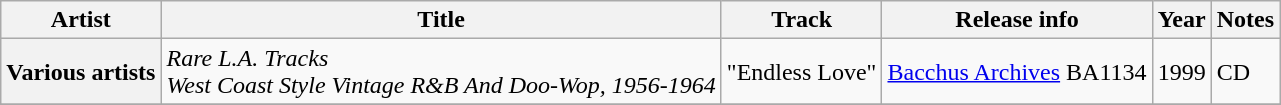<table class="wikitable plainrowheaders sortable">
<tr>
<th scope="col">Artist</th>
<th scope="col">Title</th>
<th scope="col">Track</th>
<th scope="col">Release info</th>
<th scope="col">Year</th>
<th scope="col" class="unsortable">Notes</th>
</tr>
<tr>
<th scope="row">Various artists</th>
<td><em>Rare L.A. Tracks<br>West Coast Style Vintage R&B And Doo-Wop, 1956-1964</em></td>
<td>"Endless Love"</td>
<td><a href='#'>Bacchus Archives</a> BA1134</td>
<td>1999</td>
<td>CD</td>
</tr>
<tr>
</tr>
</table>
